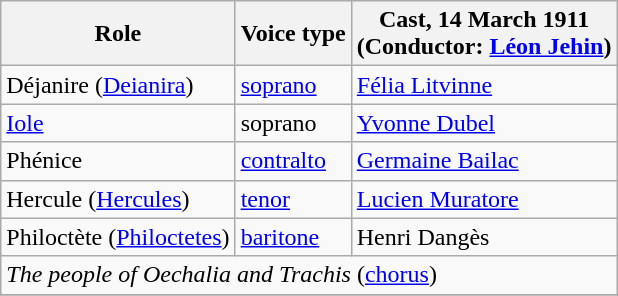<table class="wikitable">
<tr>
<th>Role</th>
<th>Voice type</th>
<th>Cast, 14 March 1911<br>(Conductor: <a href='#'>Léon Jehin</a>)</th>
</tr>
<tr>
<td>Déjanire (<a href='#'>Deianira</a>)</td>
<td><a href='#'>soprano</a></td>
<td><a href='#'>Félia Litvinne</a></td>
</tr>
<tr>
<td><a href='#'>Iole</a></td>
<td>soprano</td>
<td><a href='#'>Yvonne Dubel</a></td>
</tr>
<tr>
<td>Phénice</td>
<td><a href='#'>contralto</a></td>
<td><a href='#'>Germaine Bailac</a></td>
</tr>
<tr>
<td>Hercule (<a href='#'>Hercules</a>)</td>
<td><a href='#'>tenor</a></td>
<td><a href='#'>Lucien Muratore</a></td>
</tr>
<tr>
<td>Philoctète (<a href='#'>Philoctetes</a>)</td>
<td><a href='#'>baritone</a></td>
<td>Henri Dangès</td>
</tr>
<tr>
<td colspan="3"><em>The people of Oechalia and Trachis</em> (<a href='#'>chorus</a>)</td>
</tr>
<tr>
</tr>
</table>
